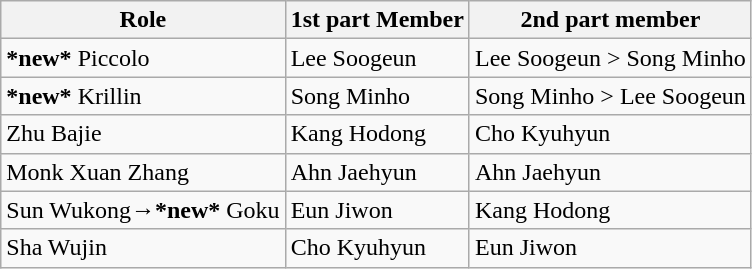<table class=wikitable mw-collapsible>
<tr>
<th>Role</th>
<th>1st part Member</th>
<th>2nd part member</th>
</tr>
<tr>
<td><strong>*new*</strong> Piccolo</td>
<td>Lee Soogeun</td>
<td>Lee Soogeun > Song Minho</td>
</tr>
<tr>
<td><strong>*new*</strong> Krillin</td>
<td>Song Minho</td>
<td>Song Minho > Lee Soogeun</td>
</tr>
<tr>
<td>Zhu Bajie</td>
<td>Kang Hodong</td>
<td>Cho Kyuhyun</td>
</tr>
<tr>
<td>Monk Xuan Zhang</td>
<td>Ahn Jaehyun</td>
<td>Ahn Jaehyun</td>
</tr>
<tr>
<td>Sun Wukong→<strong>*new*</strong> Goku</td>
<td>Eun Jiwon</td>
<td>Kang Hodong</td>
</tr>
<tr>
<td>Sha Wujin</td>
<td>Cho Kyuhyun</td>
<td>Eun Jiwon</td>
</tr>
</table>
